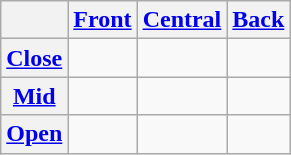<table class="wikitable" style="text-align:center">
<tr>
<th></th>
<th><a href='#'>Front</a></th>
<th><a href='#'>Central</a></th>
<th><a href='#'>Back</a></th>
</tr>
<tr>
<th><a href='#'>Close</a></th>
<td>   </td>
<td></td>
<td>   </td>
</tr>
<tr>
<th><a href='#'>Mid</a></th>
<td>   </td>
<td>   </td>
<td>   </td>
</tr>
<tr>
<th><a href='#'>Open</a></th>
<td></td>
<td>   </td>
<td></td>
</tr>
</table>
